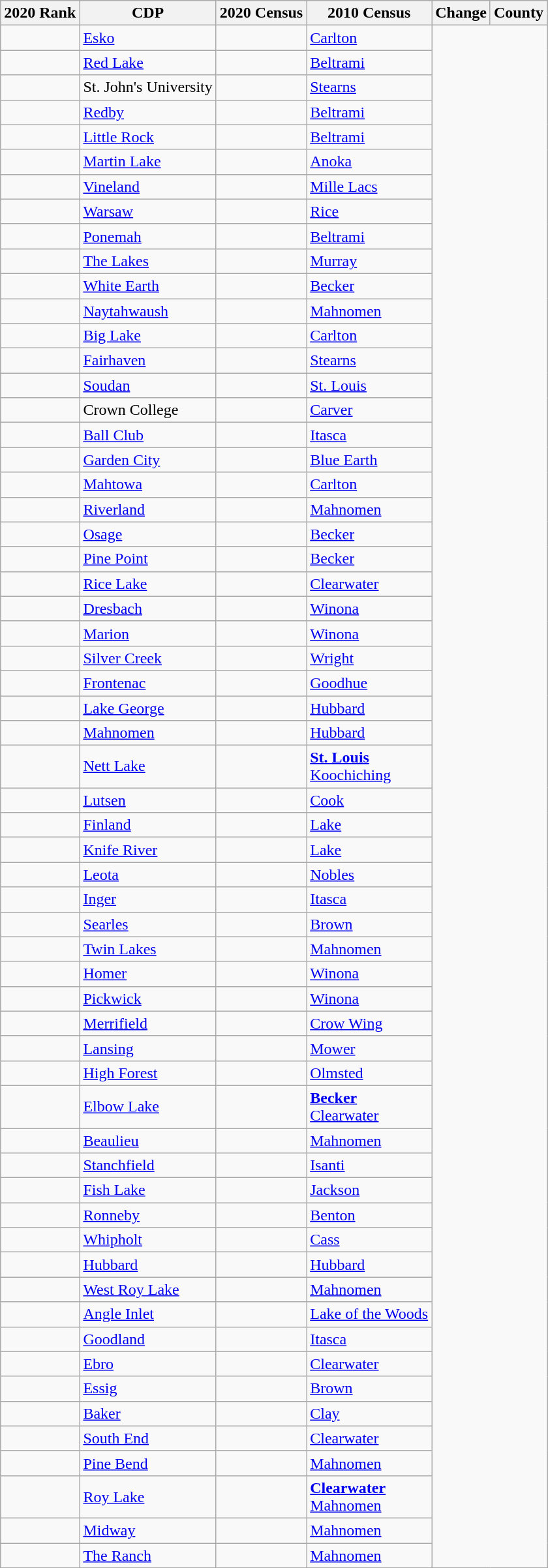<table class="wikitable sortable">
<tr>
<th>2020 Rank</th>
<th>CDP</th>
<th>2020 Census</th>
<th>2010 Census</th>
<th>Change</th>
<th>County</th>
</tr>
<tr>
<td style="text-align: center;"></td>
<td><a href='#'>Esko</a></td>
<td></td>
<td><a href='#'>Carlton</a></td>
</tr>
<tr>
<td style="text-align: center;"></td>
<td><a href='#'>Red Lake</a></td>
<td></td>
<td><a href='#'>Beltrami</a></td>
</tr>
<tr>
<td style="text-align: center;"></td>
<td>St. John's University</td>
<td></td>
<td><a href='#'>Stearns</a></td>
</tr>
<tr>
<td style="text-align: center;"></td>
<td><a href='#'>Redby</a></td>
<td></td>
<td><a href='#'>Beltrami</a></td>
</tr>
<tr>
<td style="text-align: center;"></td>
<td><a href='#'>Little Rock</a></td>
<td></td>
<td><a href='#'>Beltrami</a></td>
</tr>
<tr>
<td style="text-align: center;"></td>
<td><a href='#'>Martin Lake</a></td>
<td></td>
<td><a href='#'>Anoka</a></td>
</tr>
<tr>
<td style="text-align: center;"></td>
<td><a href='#'>Vineland</a></td>
<td></td>
<td><a href='#'>Mille Lacs</a></td>
</tr>
<tr>
<td style="text-align: center;"></td>
<td><a href='#'>Warsaw</a></td>
<td></td>
<td><a href='#'>Rice</a></td>
</tr>
<tr>
<td style="text-align: center;"></td>
<td><a href='#'>Ponemah</a></td>
<td></td>
<td><a href='#'>Beltrami</a></td>
</tr>
<tr>
<td style="text-align: center;"></td>
<td><a href='#'>The Lakes</a></td>
<td></td>
<td><a href='#'>Murray</a></td>
</tr>
<tr>
<td style="text-align: center;"></td>
<td><a href='#'>White Earth</a></td>
<td></td>
<td><a href='#'>Becker</a></td>
</tr>
<tr>
<td style="text-align: center;"></td>
<td><a href='#'>Naytahwaush</a></td>
<td></td>
<td><a href='#'>Mahnomen</a></td>
</tr>
<tr>
<td style="text-align: center;"></td>
<td><a href='#'>Big Lake</a></td>
<td></td>
<td><a href='#'>Carlton</a></td>
</tr>
<tr>
<td style="text-align: center;"></td>
<td><a href='#'>Fairhaven</a></td>
<td></td>
<td><a href='#'>Stearns</a></td>
</tr>
<tr>
<td style="text-align: center;"></td>
<td><a href='#'>Soudan</a></td>
<td></td>
<td><a href='#'>St. Louis</a></td>
</tr>
<tr>
<td style="text-align: center;"></td>
<td>Crown College</td>
<td></td>
<td><a href='#'>Carver</a></td>
</tr>
<tr>
<td style="text-align: center;"></td>
<td><a href='#'>Ball Club</a></td>
<td></td>
<td><a href='#'>Itasca</a></td>
</tr>
<tr>
<td style="text-align: center;"></td>
<td><a href='#'>Garden City</a></td>
<td></td>
<td><a href='#'>Blue Earth</a></td>
</tr>
<tr>
<td style="text-align: center;"></td>
<td><a href='#'>Mahtowa</a></td>
<td></td>
<td><a href='#'>Carlton</a></td>
</tr>
<tr>
<td style="text-align: center;"></td>
<td><a href='#'>Riverland</a></td>
<td></td>
<td><a href='#'>Mahnomen</a></td>
</tr>
<tr>
<td style="text-align: center;"></td>
<td><a href='#'>Osage</a></td>
<td></td>
<td><a href='#'>Becker</a></td>
</tr>
<tr>
<td style="text-align: center;"></td>
<td><a href='#'>Pine Point</a></td>
<td></td>
<td><a href='#'>Becker</a></td>
</tr>
<tr>
<td style="text-align: center;"></td>
<td><a href='#'>Rice Lake</a></td>
<td></td>
<td><a href='#'>Clearwater</a></td>
</tr>
<tr>
<td style="text-align: center;"></td>
<td><a href='#'>Dresbach</a></td>
<td></td>
<td><a href='#'>Winona</a></td>
</tr>
<tr>
<td style="text-align: center;"></td>
<td><a href='#'>Marion</a></td>
<td></td>
<td><a href='#'>Winona</a></td>
</tr>
<tr>
<td style="text-align: center;"></td>
<td><a href='#'>Silver Creek</a></td>
<td></td>
<td><a href='#'>Wright</a></td>
</tr>
<tr>
<td style="text-align: center;"></td>
<td><a href='#'>Frontenac</a></td>
<td></td>
<td><a href='#'>Goodhue</a></td>
</tr>
<tr>
<td style="text-align: center;"></td>
<td><a href='#'>Lake George</a></td>
<td></td>
<td><a href='#'>Hubbard</a></td>
</tr>
<tr>
<td style="text-align: center;"></td>
<td><a href='#'>Mahnomen</a></td>
<td></td>
<td><a href='#'>Hubbard</a></td>
</tr>
<tr>
<td style="text-align: center;"></td>
<td><a href='#'>Nett Lake</a></td>
<td></td>
<td><a href='#'><strong>St. Louis</strong></a><br><a href='#'>Koochiching</a></td>
</tr>
<tr>
<td style="text-align: center;"></td>
<td><a href='#'>Lutsen</a></td>
<td></td>
<td><a href='#'>Cook</a></td>
</tr>
<tr>
<td style="text-align: center;"></td>
<td><a href='#'>Finland</a></td>
<td></td>
<td><a href='#'>Lake</a></td>
</tr>
<tr>
<td style="text-align: center;"></td>
<td><a href='#'>Knife River</a></td>
<td></td>
<td><a href='#'>Lake</a></td>
</tr>
<tr>
<td style="text-align: center;"></td>
<td><a href='#'>Leota</a></td>
<td></td>
<td><a href='#'>Nobles</a></td>
</tr>
<tr>
<td style="text-align: center;"></td>
<td><a href='#'>Inger</a></td>
<td></td>
<td><a href='#'>Itasca</a></td>
</tr>
<tr>
<td style="text-align: center;"></td>
<td><a href='#'>Searles</a></td>
<td></td>
<td><a href='#'>Brown</a></td>
</tr>
<tr>
<td style="text-align: center;"></td>
<td><a href='#'>Twin Lakes</a></td>
<td></td>
<td><a href='#'>Mahnomen</a></td>
</tr>
<tr>
<td style="text-align: center;"></td>
<td><a href='#'>Homer</a></td>
<td></td>
<td><a href='#'>Winona</a></td>
</tr>
<tr>
<td style="text-align: center;"></td>
<td><a href='#'>Pickwick</a></td>
<td></td>
<td><a href='#'>Winona</a></td>
</tr>
<tr>
<td style="text-align: center;"></td>
<td><a href='#'>Merrifield</a></td>
<td></td>
<td><a href='#'>Crow Wing</a></td>
</tr>
<tr>
<td style="text-align: center;"></td>
<td><a href='#'>Lansing</a></td>
<td></td>
<td><a href='#'>Mower</a></td>
</tr>
<tr>
<td style="text-align: center;"></td>
<td><a href='#'>High Forest</a></td>
<td></td>
<td><a href='#'>Olmsted</a></td>
</tr>
<tr>
<td style="text-align: center;"></td>
<td><a href='#'>Elbow Lake</a></td>
<td></td>
<td><a href='#'><strong>Becker</strong></a><br><a href='#'>Clearwater</a></td>
</tr>
<tr>
<td style="text-align: center;"></td>
<td><a href='#'>Beaulieu</a></td>
<td></td>
<td><a href='#'>Mahnomen</a></td>
</tr>
<tr>
<td style="text-align: center;"></td>
<td><a href='#'>Stanchfield</a></td>
<td></td>
<td><a href='#'>Isanti</a></td>
</tr>
<tr>
<td style="text-align: center;"></td>
<td><a href='#'>Fish Lake</a></td>
<td></td>
<td><a href='#'>Jackson</a></td>
</tr>
<tr>
<td style="text-align: center;"></td>
<td><a href='#'>Ronneby</a></td>
<td></td>
<td><a href='#'>Benton</a></td>
</tr>
<tr>
<td style="text-align: center;"></td>
<td><a href='#'>Whipholt</a></td>
<td></td>
<td><a href='#'>Cass</a></td>
</tr>
<tr>
<td style="text-align: center;"></td>
<td><a href='#'>Hubbard</a></td>
<td></td>
<td><a href='#'>Hubbard</a></td>
</tr>
<tr>
<td style="text-align: center;"></td>
<td><a href='#'>West Roy Lake</a></td>
<td></td>
<td><a href='#'>Mahnomen</a></td>
</tr>
<tr>
<td style="text-align: center;"></td>
<td><a href='#'>Angle Inlet</a></td>
<td></td>
<td><a href='#'>Lake of the Woods</a></td>
</tr>
<tr>
<td style="text-align: center;"></td>
<td><a href='#'>Goodland</a></td>
<td></td>
<td><a href='#'>Itasca</a></td>
</tr>
<tr>
<td style="text-align: center;"></td>
<td><a href='#'>Ebro</a></td>
<td></td>
<td><a href='#'>Clearwater</a></td>
</tr>
<tr>
<td style="text-align: center;"></td>
<td><a href='#'>Essig</a></td>
<td></td>
<td><a href='#'>Brown</a></td>
</tr>
<tr>
<td style="text-align: center;"></td>
<td><a href='#'>Baker</a></td>
<td></td>
<td><a href='#'>Clay</a></td>
</tr>
<tr>
<td style="text-align: center;"></td>
<td><a href='#'>South End</a></td>
<td></td>
<td><a href='#'>Clearwater</a></td>
</tr>
<tr>
<td style="text-align: center;"></td>
<td><a href='#'>Pine Bend</a></td>
<td></td>
<td><a href='#'>Mahnomen</a></td>
</tr>
<tr>
<td style="text-align: center;"></td>
<td><a href='#'>Roy Lake</a></td>
<td></td>
<td><a href='#'><strong>Clearwater</strong></a><br><a href='#'>Mahnomen</a></td>
</tr>
<tr>
<td style="text-align: center;"></td>
<td><a href='#'>Midway</a></td>
<td></td>
<td><a href='#'>Mahnomen</a></td>
</tr>
<tr>
<td style="text-align: center;"></td>
<td><a href='#'>The Ranch</a></td>
<td></td>
<td><a href='#'>Mahnomen</a></td>
</tr>
</table>
